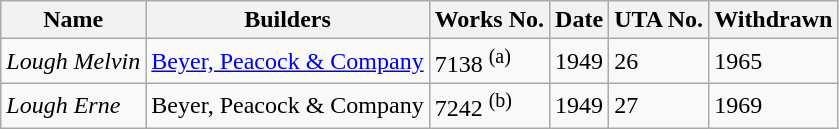<table class="wikitable">
<tr>
<th>Name</th>
<th>Builders</th>
<th>Works No.</th>
<th>Date</th>
<th>UTA No.</th>
<th>Withdrawn</th>
</tr>
<tr>
<td><em>Lough Melvin</em></td>
<td><a href='#'>Beyer, Peacock & Company</a></td>
<td>7138 <sup>(a)</sup></td>
<td>1949</td>
<td>26</td>
<td>1965</td>
</tr>
<tr>
<td><em>Lough Erne</em></td>
<td>Beyer, Peacock & Company</td>
<td>7242 <sup>(b)</sup></td>
<td>1949</td>
<td>27</td>
<td>1969</td>
</tr>
</table>
